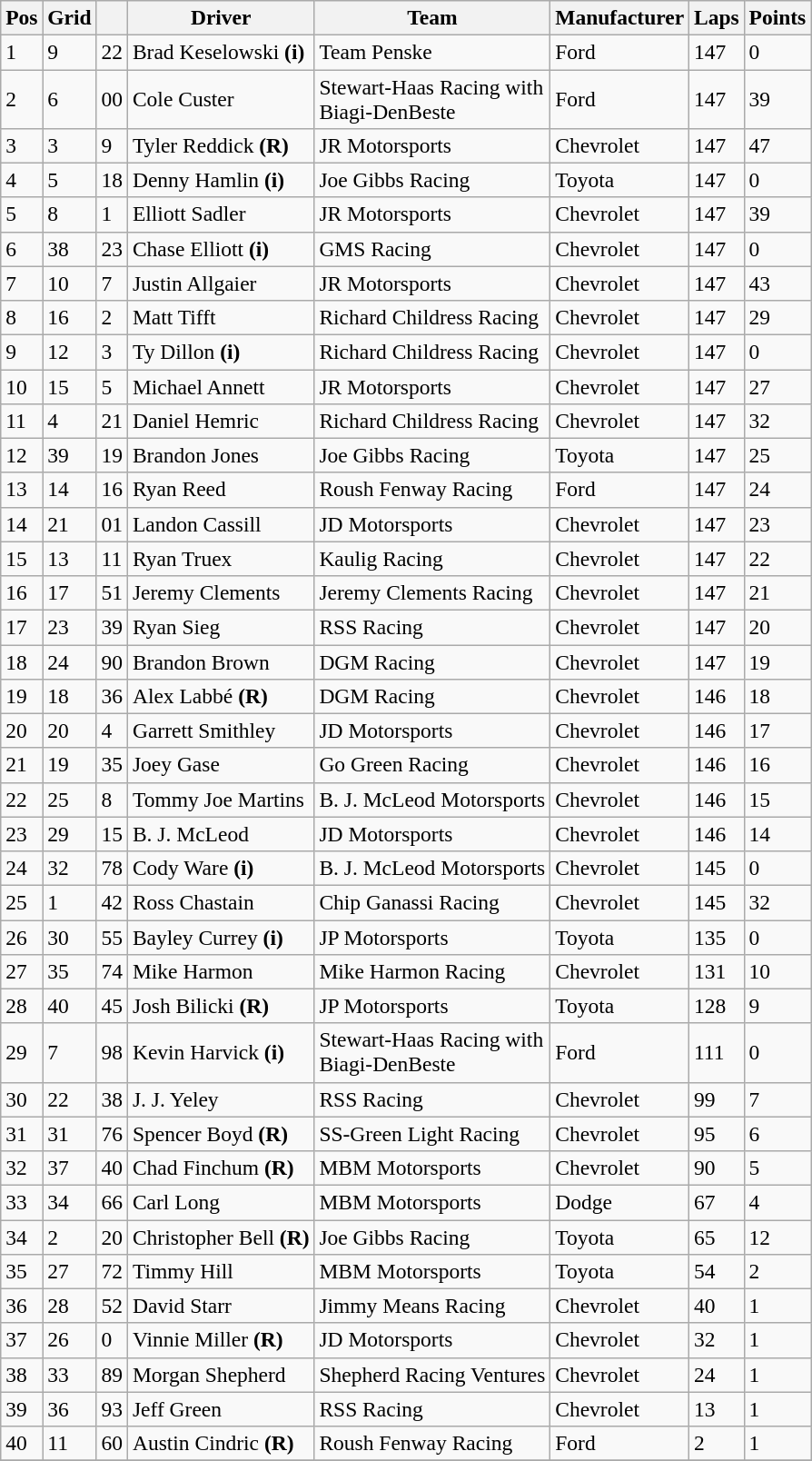<table class="wikitable" style="font-size:98%">
<tr>
<th>Pos</th>
<th>Grid</th>
<th></th>
<th>Driver</th>
<th>Team</th>
<th>Manufacturer</th>
<th>Laps</th>
<th>Points</th>
</tr>
<tr>
<td>1</td>
<td>9</td>
<td>22</td>
<td>Brad Keselowski <strong>(i)</strong></td>
<td>Team Penske</td>
<td>Ford</td>
<td>147</td>
<td>0</td>
</tr>
<tr>
<td>2</td>
<td>6</td>
<td>00</td>
<td>Cole Custer</td>
<td>Stewart-Haas Racing with <br> Biagi-DenBeste</td>
<td>Ford</td>
<td>147</td>
<td>39</td>
</tr>
<tr>
<td>3</td>
<td>3</td>
<td>9</td>
<td>Tyler Reddick <strong>(R)</strong></td>
<td>JR Motorsports</td>
<td>Chevrolet</td>
<td>147</td>
<td>47</td>
</tr>
<tr>
<td>4</td>
<td>5</td>
<td>18</td>
<td>Denny Hamlin <strong>(i)</strong></td>
<td>Joe Gibbs Racing</td>
<td>Toyota</td>
<td>147</td>
<td>0</td>
</tr>
<tr>
<td>5</td>
<td>8</td>
<td>1</td>
<td>Elliott Sadler</td>
<td>JR Motorsports</td>
<td>Chevrolet</td>
<td>147</td>
<td>39</td>
</tr>
<tr>
<td>6</td>
<td>38</td>
<td>23</td>
<td>Chase Elliott <strong>(i)</strong></td>
<td>GMS Racing</td>
<td>Chevrolet</td>
<td>147</td>
<td>0</td>
</tr>
<tr>
<td>7</td>
<td>10</td>
<td>7</td>
<td>Justin Allgaier</td>
<td>JR Motorsports</td>
<td>Chevrolet</td>
<td>147</td>
<td>43</td>
</tr>
<tr>
<td>8</td>
<td>16</td>
<td>2</td>
<td>Matt Tifft</td>
<td>Richard Childress Racing</td>
<td>Chevrolet</td>
<td>147</td>
<td>29</td>
</tr>
<tr>
<td>9</td>
<td>12</td>
<td>3</td>
<td>Ty Dillon <strong>(i)</strong></td>
<td>Richard Childress Racing</td>
<td>Chevrolet</td>
<td>147</td>
<td>0</td>
</tr>
<tr>
<td>10</td>
<td>15</td>
<td>5</td>
<td>Michael Annett</td>
<td>JR Motorsports</td>
<td>Chevrolet</td>
<td>147</td>
<td>27</td>
</tr>
<tr>
<td>11</td>
<td>4</td>
<td>21</td>
<td>Daniel Hemric</td>
<td>Richard Childress Racing</td>
<td>Chevrolet</td>
<td>147</td>
<td>32</td>
</tr>
<tr>
<td>12</td>
<td>39</td>
<td>19</td>
<td>Brandon Jones</td>
<td>Joe Gibbs Racing</td>
<td>Toyota</td>
<td>147</td>
<td>25</td>
</tr>
<tr>
<td>13</td>
<td>14</td>
<td>16</td>
<td>Ryan Reed</td>
<td>Roush Fenway Racing</td>
<td>Ford</td>
<td>147</td>
<td>24</td>
</tr>
<tr>
<td>14</td>
<td>21</td>
<td>01</td>
<td>Landon Cassill</td>
<td>JD Motorsports</td>
<td>Chevrolet</td>
<td>147</td>
<td>23</td>
</tr>
<tr>
<td>15</td>
<td>13</td>
<td>11</td>
<td>Ryan Truex</td>
<td>Kaulig Racing</td>
<td>Chevrolet</td>
<td>147</td>
<td>22</td>
</tr>
<tr>
<td>16</td>
<td>17</td>
<td>51</td>
<td>Jeremy Clements</td>
<td>Jeremy Clements Racing</td>
<td>Chevrolet</td>
<td>147</td>
<td>21</td>
</tr>
<tr>
<td>17</td>
<td>23</td>
<td>39</td>
<td>Ryan Sieg</td>
<td>RSS Racing</td>
<td>Chevrolet</td>
<td>147</td>
<td>20</td>
</tr>
<tr>
<td>18</td>
<td>24</td>
<td>90</td>
<td>Brandon Brown</td>
<td>DGM Racing</td>
<td>Chevrolet</td>
<td>147</td>
<td>19</td>
</tr>
<tr>
<td>19</td>
<td>18</td>
<td>36</td>
<td>Alex Labbé <strong>(R)</strong></td>
<td>DGM Racing</td>
<td>Chevrolet</td>
<td>146</td>
<td>18</td>
</tr>
<tr>
<td>20</td>
<td>20</td>
<td>4</td>
<td>Garrett Smithley</td>
<td>JD Motorsports</td>
<td>Chevrolet</td>
<td>146</td>
<td>17</td>
</tr>
<tr>
<td>21</td>
<td>19</td>
<td>35</td>
<td>Joey Gase</td>
<td>Go Green Racing</td>
<td>Chevrolet</td>
<td>146</td>
<td>16</td>
</tr>
<tr>
<td>22</td>
<td>25</td>
<td>8</td>
<td>Tommy Joe Martins</td>
<td>B. J. McLeod Motorsports</td>
<td>Chevrolet</td>
<td>146</td>
<td>15</td>
</tr>
<tr>
<td>23</td>
<td>29</td>
<td>15</td>
<td>B. J. McLeod</td>
<td>JD Motorsports</td>
<td>Chevrolet</td>
<td>146</td>
<td>14</td>
</tr>
<tr>
<td>24</td>
<td>32</td>
<td>78</td>
<td>Cody Ware <strong>(i)</strong></td>
<td>B. J. McLeod Motorsports</td>
<td>Chevrolet</td>
<td>145</td>
<td>0</td>
</tr>
<tr>
<td>25</td>
<td>1</td>
<td>42</td>
<td>Ross Chastain</td>
<td>Chip Ganassi Racing</td>
<td>Chevrolet</td>
<td>145</td>
<td>32</td>
</tr>
<tr>
<td>26</td>
<td>30</td>
<td>55</td>
<td>Bayley Currey <strong>(i)</strong></td>
<td>JP Motorsports</td>
<td>Toyota</td>
<td>135</td>
<td>0</td>
</tr>
<tr>
<td>27</td>
<td>35</td>
<td>74</td>
<td>Mike Harmon</td>
<td>Mike Harmon Racing</td>
<td>Chevrolet</td>
<td>131</td>
<td>10</td>
</tr>
<tr>
<td>28</td>
<td>40</td>
<td>45</td>
<td>Josh Bilicki <strong>(R)</strong></td>
<td>JP Motorsports</td>
<td>Toyota</td>
<td>128</td>
<td>9</td>
</tr>
<tr>
<td>29</td>
<td>7</td>
<td>98</td>
<td>Kevin Harvick <strong>(i)</strong></td>
<td>Stewart-Haas Racing with <br> Biagi-DenBeste</td>
<td>Ford</td>
<td>111</td>
<td>0</td>
</tr>
<tr>
<td>30</td>
<td>22</td>
<td>38</td>
<td>J. J. Yeley</td>
<td>RSS Racing</td>
<td>Chevrolet</td>
<td>99</td>
<td>7</td>
</tr>
<tr>
<td>31</td>
<td>31</td>
<td>76</td>
<td>Spencer Boyd <strong>(R)</strong></td>
<td>SS-Green Light Racing</td>
<td>Chevrolet</td>
<td>95</td>
<td>6</td>
</tr>
<tr>
<td>32</td>
<td>37</td>
<td>40</td>
<td>Chad Finchum <strong>(R)</strong></td>
<td>MBM Motorsports</td>
<td>Chevrolet</td>
<td>90</td>
<td>5</td>
</tr>
<tr>
<td>33</td>
<td>34</td>
<td>66</td>
<td>Carl Long</td>
<td>MBM Motorsports</td>
<td>Dodge</td>
<td>67</td>
<td>4</td>
</tr>
<tr>
<td>34</td>
<td>2</td>
<td>20</td>
<td>Christopher Bell <strong>(R)</strong></td>
<td>Joe Gibbs Racing</td>
<td>Toyota</td>
<td>65</td>
<td>12</td>
</tr>
<tr>
<td>35</td>
<td>27</td>
<td>72</td>
<td>Timmy Hill</td>
<td>MBM Motorsports</td>
<td>Toyota</td>
<td>54</td>
<td>2</td>
</tr>
<tr>
<td>36</td>
<td>28</td>
<td>52</td>
<td>David Starr</td>
<td>Jimmy Means Racing</td>
<td>Chevrolet</td>
<td>40</td>
<td>1</td>
</tr>
<tr>
<td>37</td>
<td>26</td>
<td>0</td>
<td>Vinnie Miller <strong>(R)</strong></td>
<td>JD Motorsports</td>
<td>Chevrolet</td>
<td>32</td>
<td>1</td>
</tr>
<tr>
<td>38</td>
<td>33</td>
<td>89</td>
<td>Morgan Shepherd</td>
<td>Shepherd Racing Ventures</td>
<td>Chevrolet</td>
<td>24</td>
<td>1</td>
</tr>
<tr>
<td>39</td>
<td>36</td>
<td>93</td>
<td>Jeff Green</td>
<td>RSS Racing</td>
<td>Chevrolet</td>
<td>13</td>
<td>1</td>
</tr>
<tr>
<td>40</td>
<td>11</td>
<td>60</td>
<td>Austin Cindric <strong>(R)</strong></td>
<td>Roush Fenway Racing</td>
<td>Ford</td>
<td>2</td>
<td>1</td>
</tr>
<tr>
</tr>
</table>
